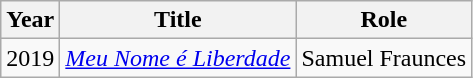<table class="wikitable">
<tr>
<th>Year</th>
<th>Title</th>
<th>Role</th>
</tr>
<tr>
<td>2019</td>
<td><em><a href='#'>Meu Nome é Liberdade</a></em></td>
<td>Samuel Fraunces</td>
</tr>
</table>
